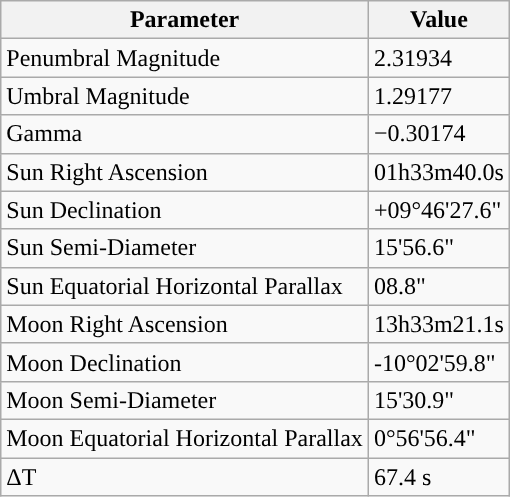<table class="wikitable">
<tr>
<th>Parameter</th>
<th>Value</th>
</tr>
<tr>
<td>Penumbral Magnitude</td>
<td>2.31934</td>
</tr>
<tr>
<td>Umbral Magnitude</td>
<td>1.29177</td>
</tr>
<tr>
<td>Gamma</td>
<td>−0.30174</td>
</tr>
<tr>
<td>Sun Right Ascension</td>
<td>01h33m40.0s</td>
</tr>
<tr>
<td>Sun Declination</td>
<td>+09°46'27.6"</td>
</tr>
<tr>
<td>Sun Semi-Diameter</td>
<td>15'56.6"</td>
</tr>
<tr>
<td>Sun Equatorial Horizontal Parallax</td>
<td>08.8"</td>
</tr>
<tr>
<td>Moon Right Ascension</td>
<td>13h33m21.1s</td>
</tr>
<tr>
<td>Moon Declination</td>
<td>-10°02'59.8"</td>
</tr>
<tr>
<td>Moon Semi-Diameter</td>
<td>15'30.9"</td>
</tr>
<tr>
<td>Moon Equatorial Horizontal Parallax</td>
<td>0°56'56.4"</td>
</tr>
<tr>
<td>ΔT</td>
<td>67.4 s</td>
</tr>
</table>
